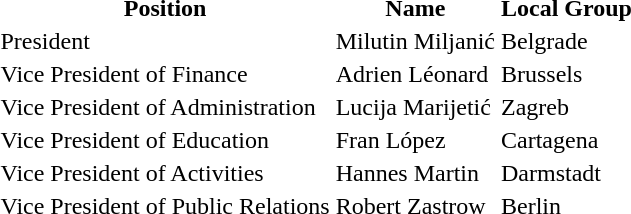<table>
<tr>
<th>Position</th>
<th>Name</th>
<th>Local Group</th>
</tr>
<tr>
<td>President</td>
<td>Milutin Miljanić</td>
<td>Belgrade</td>
</tr>
<tr>
<td>Vice President of Finance</td>
<td>Adrien Léonard</td>
<td>Brussels</td>
</tr>
<tr>
<td>Vice President of Administration</td>
<td>Lucija Marijetić</td>
<td>Zagreb</td>
</tr>
<tr>
<td>Vice President of Education</td>
<td>Fran López</td>
<td>Cartagena</td>
</tr>
<tr>
<td>Vice President of Activities</td>
<td>Hannes Martin</td>
<td>Darmstadt</td>
</tr>
<tr>
<td>Vice President of Public Relations</td>
<td>Robert Zastrow</td>
<td>Berlin</td>
</tr>
</table>
